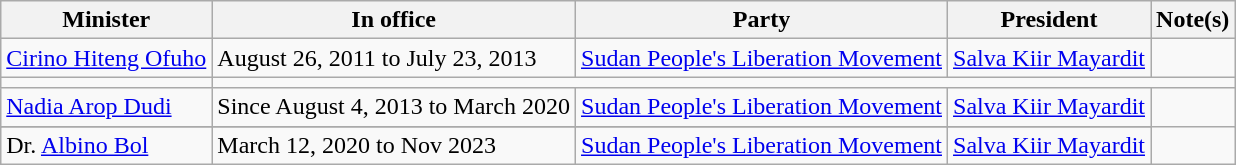<table class="wikitable">
<tr>
<th>Minister</th>
<th>In office</th>
<th>Party</th>
<th>President</th>
<th>Note(s)</th>
</tr>
<tr>
<td><a href='#'>Cirino Hiteng Ofuho</a></td>
<td>August 26, 2011 to July 23, 2013 </td>
<td><a href='#'>Sudan People's Liberation Movement</a></td>
<td><a href='#'>Salva Kiir Mayardit</a></td>
<td></td>
</tr>
<tr>
<td></td>
</tr>
<tr>
<td><a href='#'>Nadia Arop Dudi</a></td>
<td>Since August 4, 2013 to March 2020 </td>
<td><a href='#'>Sudan People's Liberation Movement</a></td>
<td><a href='#'>Salva Kiir Mayardit</a></td>
<td></td>
</tr>
<tr>
</tr>
<tr>
<td>Dr. <a href='#'>Albino Bol</a></td>
<td>March 12, 2020 to Nov 2023 </td>
<td><a href='#'>Sudan People's Liberation Movement</a></td>
<td><a href='#'>Salva Kiir Mayardit</a></td>
</tr>
</table>
